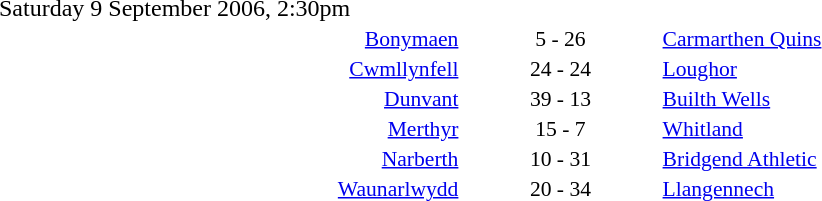<table style="width:70%;" cellspacing="1">
<tr>
<th width=35%></th>
<th width=15%></th>
<th></th>
</tr>
<tr>
<td>Saturday 9 September 2006, 2:30pm</td>
</tr>
<tr style=font-size:90%>
<td align=right><a href='#'>Bonymaen</a></td>
<td align=center>5 - 26</td>
<td><a href='#'>Carmarthen Quins</a></td>
</tr>
<tr style=font-size:90%>
<td align=right><a href='#'>Cwmllynfell</a></td>
<td align=center>24 - 24</td>
<td><a href='#'>Loughor</a></td>
</tr>
<tr style=font-size:90%>
<td align=right><a href='#'>Dunvant</a></td>
<td align=center>39 - 13</td>
<td><a href='#'>Builth Wells</a></td>
</tr>
<tr style=font-size:90%>
<td align=right><a href='#'>Merthyr</a></td>
<td align=center>15 - 7</td>
<td><a href='#'>Whitland</a></td>
</tr>
<tr style=font-size:90%>
<td align=right><a href='#'>Narberth</a></td>
<td align=center>10 - 31</td>
<td><a href='#'>Bridgend Athletic</a></td>
</tr>
<tr style=font-size:90%>
<td align=right><a href='#'>Waunarlwydd</a></td>
<td align=center>20 - 34</td>
<td><a href='#'>Llangennech</a></td>
</tr>
</table>
